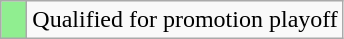<table class="wikitable">
<tr>
<td width=10px bgcolor=#90EE90></td>
<td>Qualified for promotion playoff</td>
</tr>
</table>
